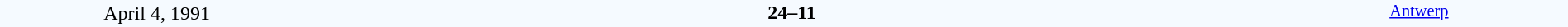<table style="width: 100%; background:#F5FAFF;" cellspacing="0">
<tr>
<td align=center rowspan=3 width=20%>April 4, 1991<br></td>
</tr>
<tr>
<td width=24% align=right></td>
<td align=center width=13%><strong>24–11</strong></td>
<td width=24%></td>
<td style=font-size:85% rowspan=3 valign=top align=center><a href='#'>Antwerp</a></td>
</tr>
<tr style=font-size:85%>
<td align=right></td>
<td align=center></td>
<td></td>
</tr>
</table>
